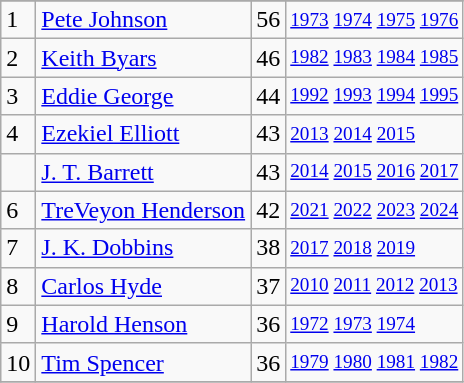<table class="wikitable">
<tr>
</tr>
<tr>
<td>1</td>
<td><a href='#'>Pete Johnson</a></td>
<td>56</td>
<td style="font-size:80%;"><a href='#'>1973</a> <a href='#'>1974</a> <a href='#'>1975</a> <a href='#'>1976</a></td>
</tr>
<tr>
<td>2</td>
<td><a href='#'>Keith Byars</a></td>
<td>46</td>
<td style="font-size:80%;"><a href='#'>1982</a> <a href='#'>1983</a> <a href='#'>1984</a> <a href='#'>1985</a></td>
</tr>
<tr>
<td>3</td>
<td><a href='#'>Eddie George</a></td>
<td>44</td>
<td style="font-size:80%;"><a href='#'>1992</a> <a href='#'>1993</a> <a href='#'>1994</a> <a href='#'>1995</a></td>
</tr>
<tr>
<td>4</td>
<td><a href='#'>Ezekiel Elliott</a></td>
<td>43</td>
<td style="font-size:80%;"><a href='#'>2013</a> <a href='#'>2014</a> <a href='#'>2015</a></td>
</tr>
<tr>
<td></td>
<td><a href='#'>J. T. Barrett</a></td>
<td>43</td>
<td style="font-size:80%;"><a href='#'>2014</a> <a href='#'>2015</a> <a href='#'>2016</a> <a href='#'>2017</a></td>
</tr>
<tr>
<td>6</td>
<td><a href='#'>TreVeyon Henderson</a></td>
<td>42</td>
<td style="font-size:80%;"><a href='#'>2021</a> <a href='#'>2022</a> <a href='#'>2023</a> <a href='#'>2024</a></td>
</tr>
<tr>
<td>7</td>
<td><a href='#'>J. K. Dobbins</a></td>
<td>38</td>
<td style="font-size:80%;"><a href='#'>2017</a> <a href='#'>2018</a> <a href='#'>2019</a></td>
</tr>
<tr>
<td>8</td>
<td><a href='#'>Carlos Hyde</a></td>
<td>37</td>
<td style="font-size:80%;"><a href='#'>2010</a> <a href='#'>2011</a> <a href='#'>2012</a> <a href='#'>2013</a></td>
</tr>
<tr>
<td>9</td>
<td><a href='#'>Harold Henson</a></td>
<td>36</td>
<td style="font-size:80%;"><a href='#'>1972</a> <a href='#'>1973</a> <a href='#'>1974</a></td>
</tr>
<tr>
<td>10</td>
<td><a href='#'>Tim Spencer</a></td>
<td>36</td>
<td style="font-size:80%;"><a href='#'>1979</a> <a href='#'>1980</a> <a href='#'>1981</a> <a href='#'>1982</a></td>
</tr>
<tr>
</tr>
</table>
